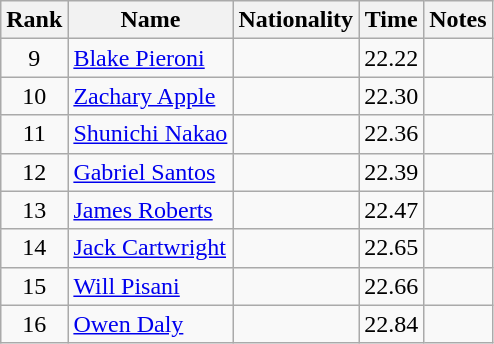<table class="wikitable sortable" style="text-align:center">
<tr>
<th>Rank</th>
<th>Name</th>
<th>Nationality</th>
<th>Time</th>
<th>Notes</th>
</tr>
<tr>
<td>9</td>
<td align=left><a href='#'>Blake Pieroni</a></td>
<td align=left></td>
<td>22.22</td>
<td></td>
</tr>
<tr>
<td>10</td>
<td align=left><a href='#'>Zachary Apple</a></td>
<td align=left></td>
<td>22.30</td>
<td></td>
</tr>
<tr>
<td>11</td>
<td align=left><a href='#'>Shunichi Nakao</a></td>
<td align=left></td>
<td>22.36</td>
<td></td>
</tr>
<tr>
<td>12</td>
<td align=left><a href='#'>Gabriel Santos</a></td>
<td align=left></td>
<td>22.39</td>
<td></td>
</tr>
<tr>
<td>13</td>
<td align=left><a href='#'>James Roberts</a></td>
<td align=left></td>
<td>22.47</td>
<td></td>
</tr>
<tr>
<td>14</td>
<td align=left><a href='#'>Jack Cartwright</a></td>
<td align=left></td>
<td>22.65</td>
<td></td>
</tr>
<tr>
<td>15</td>
<td align=left><a href='#'>Will Pisani</a></td>
<td align=left></td>
<td>22.66</td>
<td></td>
</tr>
<tr>
<td>16</td>
<td align=left><a href='#'>Owen Daly</a></td>
<td align=left></td>
<td>22.84</td>
<td></td>
</tr>
</table>
